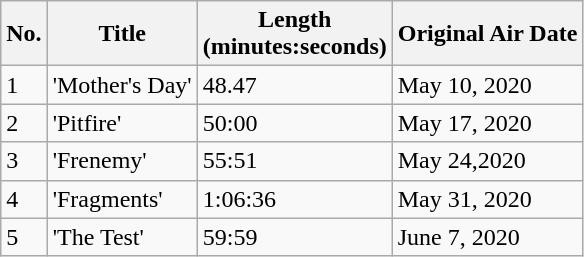<table class="wikitable">
<tr>
<th>No.</th>
<th>Title</th>
<th>Length<br>(minutes:seconds)</th>
<th>Original Air Date</th>
</tr>
<tr>
<td>1</td>
<td>'Mother's Day'</td>
<td>48.47</td>
<td>May 10, 2020</td>
</tr>
<tr>
<td>2</td>
<td>'Pitfire'</td>
<td>50:00</td>
<td>May 17, 2020</td>
</tr>
<tr>
<td>3</td>
<td>'Frenemy'</td>
<td>55:51</td>
<td>May 24,2020</td>
</tr>
<tr>
<td>4</td>
<td>'Fragments'</td>
<td>1:06:36</td>
<td>May 31, 2020</td>
</tr>
<tr>
<td>5</td>
<td>'The Test'</td>
<td>59:59</td>
<td>June 7, 2020</td>
</tr>
</table>
